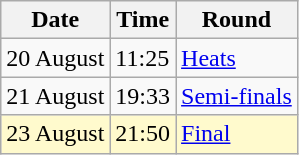<table class="wikitable">
<tr>
<th>Date</th>
<th>Time</th>
<th>Round</th>
</tr>
<tr>
<td>20 August</td>
<td>11:25</td>
<td><a href='#'>Heats</a></td>
</tr>
<tr>
<td>21 August</td>
<td>19:33</td>
<td><a href='#'>Semi-finals</a></td>
</tr>
<tr style=background:lemonchiffon>
<td>23 August</td>
<td>21:50</td>
<td><a href='#'>Final</a></td>
</tr>
</table>
